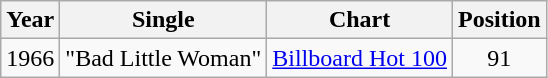<table class="wikitable">
<tr>
<th>Year</th>
<th>Single</th>
<th>Chart</th>
<th>Position</th>
</tr>
<tr>
<td>1966</td>
<td>"Bad Little Woman"</td>
<td><a href='#'>Billboard Hot 100</a></td>
<td style="text-align:center;">91</td>
</tr>
</table>
